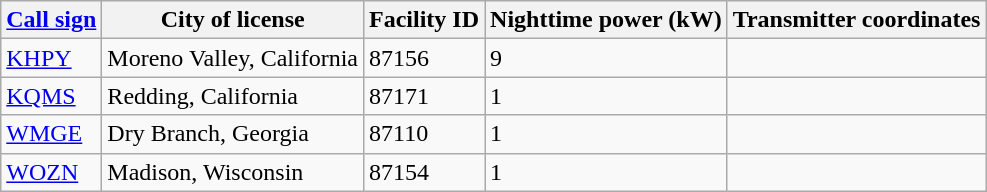<table class="wikitable sortable">
<tr>
<th><a href='#'>Call sign</a></th>
<th>City of license</th>
<th>Facility ID</th>
<th>Nighttime power (kW)</th>
<th>Transmitter coordinates</th>
</tr>
<tr>
<td><a href='#'>KHPY</a></td>
<td>Moreno Valley, California</td>
<td>87156</td>
<td>9</td>
<td></td>
</tr>
<tr>
<td><a href='#'>KQMS</a></td>
<td>Redding, California</td>
<td>87171</td>
<td>1</td>
<td></td>
</tr>
<tr>
<td><a href='#'>WMGE</a></td>
<td>Dry Branch, Georgia</td>
<td>87110</td>
<td>1</td>
<td></td>
</tr>
<tr>
<td><a href='#'>WOZN</a></td>
<td>Madison, Wisconsin</td>
<td>87154</td>
<td>1</td>
<td></td>
</tr>
</table>
